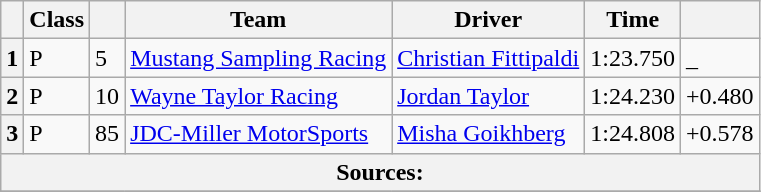<table class="wikitable">
<tr>
<th scope="col"></th>
<th scope="col">Class</th>
<th scope="col"></th>
<th scope="col">Team</th>
<th scope="col">Driver</th>
<th scope="col">Time</th>
<th scope="col"></th>
</tr>
<tr>
<th scope="row">1</th>
<td>P</td>
<td>5</td>
<td><a href='#'>Mustang Sampling Racing</a></td>
<td><a href='#'>Christian Fittipaldi</a></td>
<td>1:23.750</td>
<td>_</td>
</tr>
<tr>
<th scope="row">2</th>
<td>P</td>
<td>10</td>
<td><a href='#'>Wayne Taylor Racing</a></td>
<td><a href='#'>Jordan Taylor</a></td>
<td>1:24.230</td>
<td>+0.480</td>
</tr>
<tr>
<th scope="row">3</th>
<td>P</td>
<td>85</td>
<td><a href='#'>JDC-Miller MotorSports</a></td>
<td><a href='#'>Misha Goikhberg</a></td>
<td>1:24.808</td>
<td>+0.578</td>
</tr>
<tr>
<th colspan="7">Sources:</th>
</tr>
<tr>
</tr>
</table>
